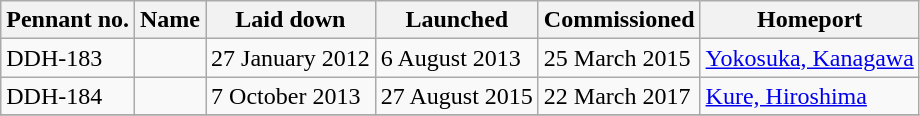<table class="wikitable">
<tr>
<th>Pennant no.</th>
<th>Name</th>
<th>Laid down</th>
<th>Launched</th>
<th>Commissioned</th>
<th>Homeport</th>
</tr>
<tr>
<td>DDH-183</td>
<td></td>
<td>27 January 2012</td>
<td>6 August 2013</td>
<td>25 March 2015</td>
<td><a href='#'>Yokosuka, Kanagawa</a></td>
</tr>
<tr>
<td>DDH-184</td>
<td></td>
<td>7 October 2013</td>
<td>27 August 2015</td>
<td>22 March 2017</td>
<td><a href='#'>Kure, Hiroshima</a></td>
</tr>
<tr>
</tr>
</table>
